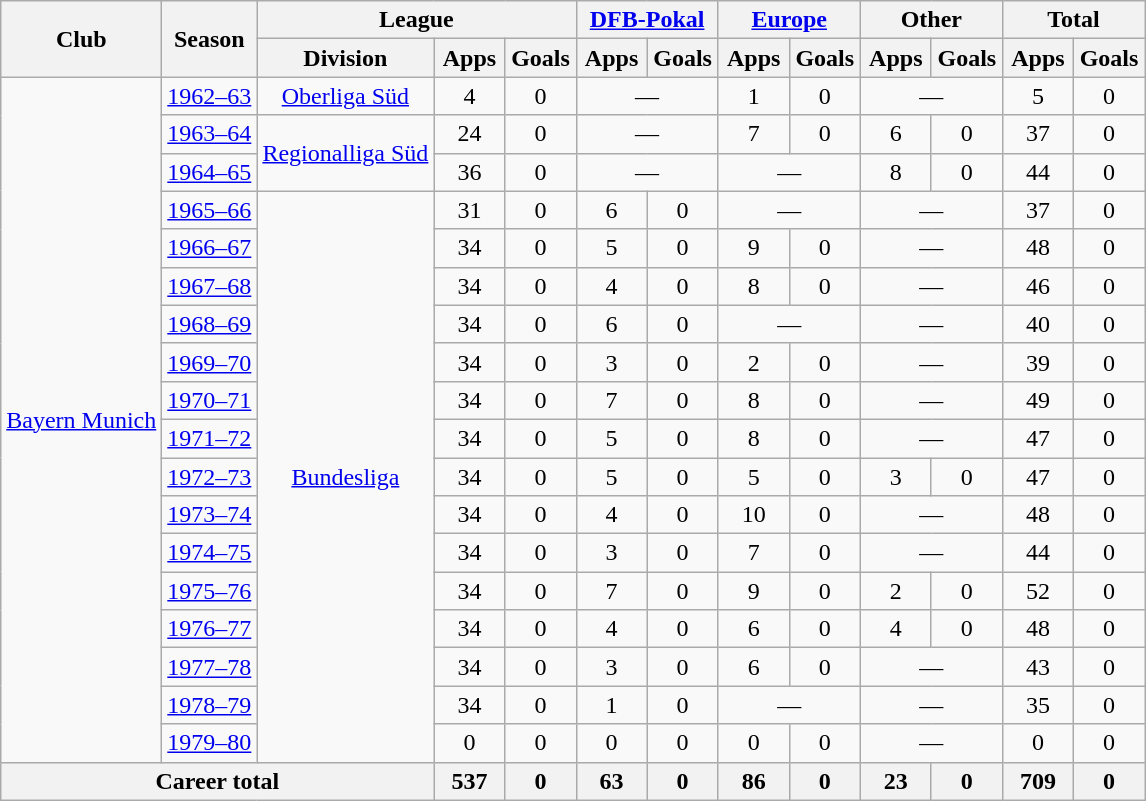<table class="wikitable" style="text-align:center">
<tr>
<th rowspan="2">Club</th>
<th rowspan="2">Season</th>
<th colspan="3">League</th>
<th colspan="2"><a href='#'>DFB-Pokal</a></th>
<th colspan="2"><a href='#'>Europe</a></th>
<th colspan="2">Other</th>
<th colspan="2">Total</th>
</tr>
<tr>
<th>Division</th>
<th width="40">Apps</th>
<th width="40">Goals</th>
<th width="40">Apps</th>
<th width="40">Goals</th>
<th width="40">Apps</th>
<th width="40">Goals</th>
<th width="40">Apps</th>
<th width="40">Goals</th>
<th width="40">Apps</th>
<th width="40">Goals</th>
</tr>
<tr>
<td rowspan="18"><a href='#'>Bayern Munich</a></td>
<td><a href='#'>1962–63</a></td>
<td><a href='#'>Oberliga Süd</a></td>
<td>4</td>
<td>0</td>
<td colspan="2">—</td>
<td>1</td>
<td>0</td>
<td colspan="2">—</td>
<td>5</td>
<td>0</td>
</tr>
<tr>
<td><a href='#'>1963–64</a></td>
<td rowspan="2"><a href='#'>Regionalliga Süd</a></td>
<td>24</td>
<td>0</td>
<td colspan="2">—</td>
<td>7</td>
<td>0</td>
<td>6</td>
<td>0</td>
<td>37</td>
<td>0</td>
</tr>
<tr>
<td><a href='#'>1964–65</a></td>
<td>36</td>
<td>0</td>
<td colspan="2">—</td>
<td colspan="2">—</td>
<td>8</td>
<td>0</td>
<td>44</td>
<td>0</td>
</tr>
<tr>
<td><a href='#'>1965–66</a></td>
<td rowspan="15"><a href='#'>Bundesliga</a></td>
<td>31</td>
<td>0</td>
<td>6</td>
<td>0</td>
<td colspan="2">—</td>
<td colspan="2">—</td>
<td>37</td>
<td>0</td>
</tr>
<tr>
<td><a href='#'>1966–67</a></td>
<td>34</td>
<td>0</td>
<td>5</td>
<td>0</td>
<td>9</td>
<td>0</td>
<td colspan="2">—</td>
<td>48</td>
<td>0</td>
</tr>
<tr>
<td><a href='#'>1967–68</a></td>
<td>34</td>
<td>0</td>
<td>4</td>
<td>0</td>
<td>8</td>
<td>0</td>
<td colspan="2">—</td>
<td>46</td>
<td>0</td>
</tr>
<tr>
<td><a href='#'>1968–69</a></td>
<td>34</td>
<td>0</td>
<td>6</td>
<td>0</td>
<td colspan="2">—</td>
<td colspan="2">—</td>
<td>40</td>
<td>0</td>
</tr>
<tr>
<td><a href='#'>1969–70</a></td>
<td>34</td>
<td>0</td>
<td>3</td>
<td>0</td>
<td>2</td>
<td>0</td>
<td colspan="2">—</td>
<td>39</td>
<td>0</td>
</tr>
<tr>
<td><a href='#'>1970–71</a></td>
<td>34</td>
<td>0</td>
<td>7</td>
<td>0</td>
<td>8</td>
<td>0</td>
<td colspan="2">—</td>
<td>49</td>
<td>0</td>
</tr>
<tr>
<td><a href='#'>1971–72</a></td>
<td>34</td>
<td>0</td>
<td>5</td>
<td>0</td>
<td>8</td>
<td>0</td>
<td colspan="2">—</td>
<td>47</td>
<td>0</td>
</tr>
<tr>
<td><a href='#'>1972–73</a></td>
<td>34</td>
<td>0</td>
<td>5</td>
<td>0</td>
<td>5</td>
<td>0</td>
<td>3</td>
<td>0</td>
<td>47</td>
<td>0</td>
</tr>
<tr>
<td><a href='#'>1973–74</a></td>
<td>34</td>
<td>0</td>
<td>4</td>
<td>0</td>
<td>10</td>
<td>0</td>
<td colspan="2">—</td>
<td>48</td>
<td>0</td>
</tr>
<tr>
<td><a href='#'>1974–75</a></td>
<td>34</td>
<td>0</td>
<td>3</td>
<td>0</td>
<td>7</td>
<td>0</td>
<td colspan="2">—</td>
<td>44</td>
<td>0</td>
</tr>
<tr>
<td><a href='#'>1975–76</a></td>
<td>34</td>
<td>0</td>
<td>7</td>
<td>0</td>
<td>9</td>
<td>0</td>
<td>2</td>
<td>0</td>
<td>52</td>
<td>0</td>
</tr>
<tr>
<td><a href='#'>1976–77</a></td>
<td>34</td>
<td>0</td>
<td>4</td>
<td>0</td>
<td>6</td>
<td>0</td>
<td>4</td>
<td>0</td>
<td>48</td>
<td>0</td>
</tr>
<tr>
<td><a href='#'>1977–78</a></td>
<td>34</td>
<td>0</td>
<td>3</td>
<td>0</td>
<td>6</td>
<td>0</td>
<td colspan="2">—</td>
<td>43</td>
<td>0</td>
</tr>
<tr>
<td><a href='#'>1978–79</a></td>
<td>34</td>
<td>0</td>
<td>1</td>
<td>0</td>
<td colspan="2">—</td>
<td colspan="2">—</td>
<td>35</td>
<td>0</td>
</tr>
<tr>
<td><a href='#'>1979–80</a></td>
<td>0</td>
<td>0</td>
<td>0</td>
<td>0</td>
<td>0</td>
<td>0</td>
<td colspan="2">—</td>
<td>0</td>
<td>0</td>
</tr>
<tr>
<th colspan="3">Career total</th>
<th>537</th>
<th>0</th>
<th>63</th>
<th>0</th>
<th>86</th>
<th>0</th>
<th>23</th>
<th>0</th>
<th>709</th>
<th>0</th>
</tr>
</table>
